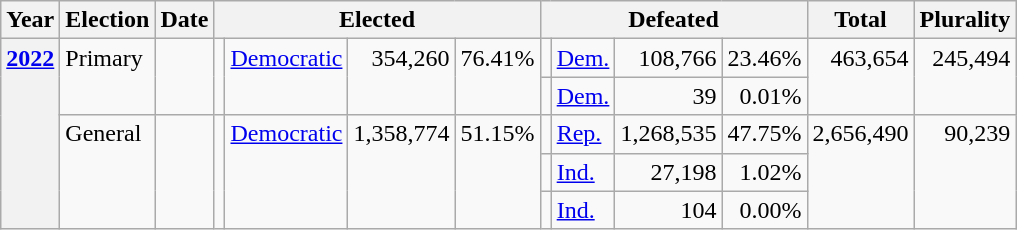<table class="wikitable">
<tr>
<th>Year</th>
<th>Election</th>
<th>Date</th>
<th colspan="4">Elected</th>
<th colspan="4">Defeated</th>
<th>Total</th>
<th>Plurality</th>
</tr>
<tr>
<th valign="top" rowspan="5"><a href='#'>2022</a></th>
<td valign="top" rowspan="2">Primary</td>
<td valign="top" rowspan="2"></td>
<td valign="top" rowspan="2"></td>
<td valign="top" rowspan="2" ><a href='#'>Democratic</a></td>
<td valign="top" align="right" rowspan="2">354,260</td>
<td valign="top" align="right" rowspan="2">76.41%</td>
<td valign="top"></td>
<td valign="top" ><a href='#'>Dem.</a></td>
<td valign="top" align="right">108,766</td>
<td valign="top" align="right">23.46%</td>
<td valign="top" align="right" rowspan="2">463,654</td>
<td valign="top" align="right" rowspan="2">245,494</td>
</tr>
<tr>
<td valign="top"></td>
<td valign="top" ><a href='#'>Dem.</a></td>
<td valign="top" align="right">39</td>
<td valign="top" align="right">0.01%</td>
</tr>
<tr>
<td rowspan="3" valign="top">General</td>
<td rowspan="3" valign="top"></td>
<td rowspan="3" valign="top"></td>
<td rowspan="3" valign="top" ><a href='#'>Democratic</a></td>
<td rowspan="3" valign="top" align="right">1,358,774</td>
<td rowspan="3" valign="top" align="right">51.15%</td>
<td valign="top"></td>
<td valign="top" ><a href='#'>Rep.</a></td>
<td valign="top" align="right">1,268,535</td>
<td valign="top" align="right">47.75%</td>
<td rowspan="3" valign="top" align="right">2,656,490</td>
<td rowspan="3" valign="top" align="right">90,239</td>
</tr>
<tr>
<td valign="top"></td>
<td valign="top" ><a href='#'>Ind.</a></td>
<td valign="top" align="right">27,198</td>
<td valign="top" align="right">1.02%</td>
</tr>
<tr>
<td valign="top"></td>
<td valign="top" ><a href='#'>Ind.</a></td>
<td valign="top" align="right">104</td>
<td valign="top" align="right">0.00%</td>
</tr>
</table>
